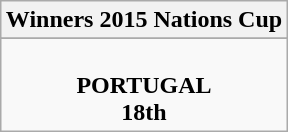<table class="wikitable" style="text-align: center; margin: 0 auto;">
<tr>
<th>Winners 2015 Nations Cup</th>
</tr>
<tr>
</tr>
<tr>
<td><br><strong>PORTUGAL</strong><br><strong>18th</strong></td>
</tr>
</table>
